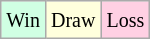<table class="wikitable">
<tr>
<td style="background:#d0ffe3;"><small>Win</small></td>
<td style="background:#ffd;"><small>Draw</small></td>
<td style="background:#ffd0e3;"><small>Loss</small></td>
</tr>
</table>
